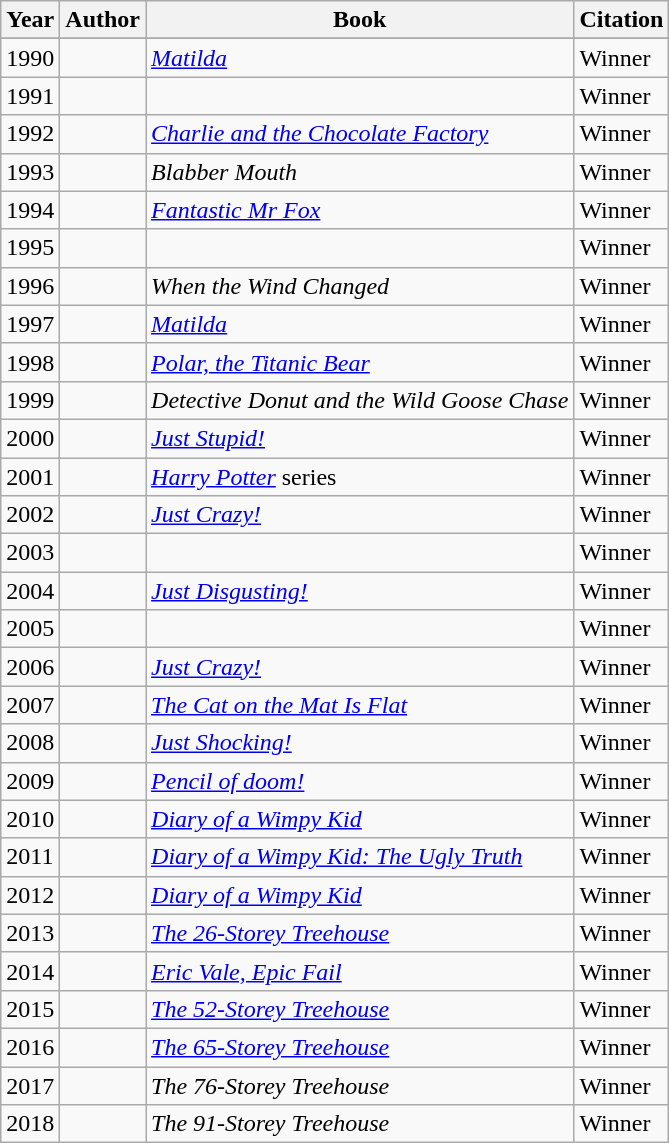<table class="sortable wikitable">
<tr>
<th>Year</th>
<th>Author</th>
<th>Book</th>
<th>Citation</th>
</tr>
<tr style="background:LemonChiffon; color:black">
</tr>
<tr>
<td>1990</td>
<td></td>
<td><em><a href='#'>Matilda</a></em></td>
<td>Winner</td>
</tr>
<tr>
<td>1991</td>
<td></td>
<td></td>
<td>Winner</td>
</tr>
<tr>
<td>1992</td>
<td></td>
<td><em><a href='#'>Charlie and the Chocolate Factory</a></em></td>
<td>Winner</td>
</tr>
<tr>
<td>1993</td>
<td></td>
<td><em>Blabber Mouth</em></td>
<td>Winner</td>
</tr>
<tr>
<td>1994</td>
<td></td>
<td><em><a href='#'>Fantastic Mr Fox</a></em></td>
<td>Winner</td>
</tr>
<tr>
<td>1995</td>
<td></td>
<td></td>
<td>Winner</td>
</tr>
<tr>
<td>1996</td>
<td></td>
<td><em>When the Wind Changed</em></td>
<td>Winner</td>
</tr>
<tr>
<td>1997</td>
<td></td>
<td><em><a href='#'>Matilda</a></em></td>
<td>Winner</td>
</tr>
<tr>
<td>1998</td>
<td></td>
<td><em><a href='#'>Polar, the Titanic Bear</a></em></td>
<td>Winner</td>
</tr>
<tr>
<td>1999</td>
<td></td>
<td><em>Detective Donut and the Wild Goose Chase</em></td>
<td>Winner</td>
</tr>
<tr>
<td>2000</td>
<td></td>
<td><em><a href='#'>Just Stupid!</a></em></td>
<td>Winner</td>
</tr>
<tr>
<td>2001</td>
<td></td>
<td><em><a href='#'>Harry Potter</a></em> series</td>
<td>Winner</td>
</tr>
<tr>
<td>2002</td>
<td></td>
<td><em><a href='#'>Just Crazy!</a></em></td>
<td>Winner</td>
</tr>
<tr>
<td>2003</td>
<td></td>
<td></td>
<td>Winner</td>
</tr>
<tr>
<td>2004</td>
<td></td>
<td><em><a href='#'>Just Disgusting!</a></em></td>
<td>Winner</td>
</tr>
<tr>
<td>2005</td>
<td></td>
<td></td>
<td>Winner</td>
</tr>
<tr>
<td>2006</td>
<td></td>
<td><em><a href='#'>Just Crazy!</a></em></td>
<td>Winner</td>
</tr>
<tr>
<td>2007</td>
<td></td>
<td><em><a href='#'>The Cat on the Mat Is Flat</a></em></td>
<td>Winner</td>
</tr>
<tr>
<td>2008</td>
<td></td>
<td><em><a href='#'>Just Shocking!</a></em></td>
<td>Winner</td>
</tr>
<tr>
<td>2009</td>
<td></td>
<td><em><a href='#'>Pencil of doom!</a></em></td>
<td>Winner</td>
</tr>
<tr>
<td>2010</td>
<td></td>
<td><em><a href='#'>Diary of a Wimpy Kid</a></em></td>
<td>Winner</td>
</tr>
<tr>
<td>2011</td>
<td></td>
<td><em><a href='#'>Diary of a Wimpy Kid: The Ugly Truth</a></em></td>
<td>Winner</td>
</tr>
<tr>
<td>2012</td>
<td></td>
<td><em><a href='#'>Diary of a Wimpy Kid</a></em></td>
<td>Winner</td>
</tr>
<tr>
<td>2013</td>
<td></td>
<td><em><a href='#'>The 26-Storey Treehouse</a></em></td>
<td>Winner</td>
</tr>
<tr>
<td>2014</td>
<td></td>
<td><em><a href='#'>Eric Vale, Epic Fail</a></em></td>
<td>Winner</td>
</tr>
<tr>
<td>2015</td>
<td></td>
<td><em><a href='#'>The 52-Storey Treehouse</a></em></td>
<td>Winner</td>
</tr>
<tr>
<td>2016</td>
<td></td>
<td><em><a href='#'>The 65-Storey Treehouse</a></em></td>
<td>Winner</td>
</tr>
<tr>
<td>2017</td>
<td></td>
<td><em>The 76-Storey Treehouse</em></td>
<td>Winner</td>
</tr>
<tr>
<td>2018</td>
<td></td>
<td><em>The 91-Storey Treehouse</em></td>
<td>Winner</td>
</tr>
</table>
